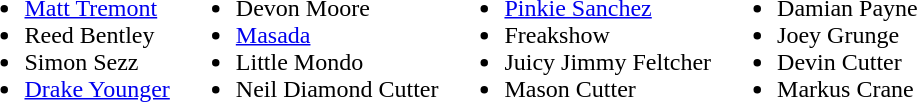<table>
<tr>
<td valign=top><br><ul><li><a href='#'>Matt Tremont</a></li><li>Reed Bentley</li><li>Simon Sezz</li><li><a href='#'>Drake Younger</a></li></ul></td>
<td valign=top><br><ul><li>Devon Moore</li><li><a href='#'>Masada</a></li><li>Little Mondo</li><li>Neil Diamond Cutter</li></ul></td>
<td valign=top><br><ul><li><a href='#'>Pinkie Sanchez</a></li><li>Freakshow</li><li>Juicy Jimmy Feltcher</li><li>Mason Cutter</li></ul></td>
<td valign=top><br><ul><li>Damian Payne</li><li>Joey Grunge</li><li>Devin Cutter</li><li>Markus Crane</li></ul></td>
</tr>
</table>
